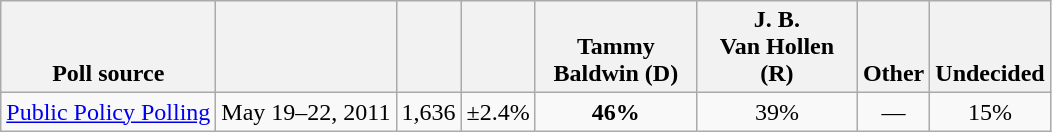<table class="wikitable" style="text-align:center">
<tr style="vertical-align:bottom">
<th>Poll source</th>
<th></th>
<th></th>
<th></th>
<th style="width:100px;">Tammy<br>Baldwin (D)</th>
<th style="width:100px;">J. B.<br>Van Hollen (R)</th>
<th>Other</th>
<th>Undecided</th>
</tr>
<tr>
<td style="text-align:left"><a href='#'>Public Policy Polling</a></td>
<td>May 19–22, 2011</td>
<td>1,636</td>
<td>±2.4%</td>
<td><strong>46%</strong></td>
<td>39%</td>
<td>—</td>
<td>15%</td>
</tr>
</table>
